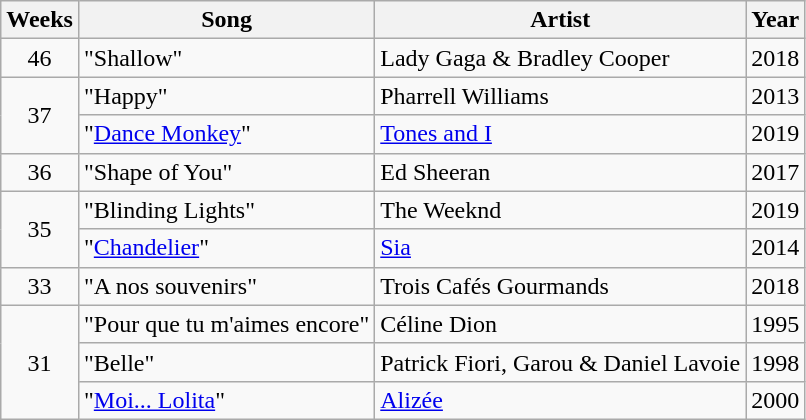<table class="wikitable sortable">
<tr>
<th>Weeks</th>
<th>Song</th>
<th>Artist</th>
<th>Year</th>
</tr>
<tr>
<td style="width:40px; text-align:center;">46</td>
<td>"Shallow"</td>
<td>Lady Gaga & Bradley Cooper</td>
<td>2018</td>
</tr>
<tr>
<td style="width:40px; text-align:center;" rowspan="2">37</td>
<td>"Happy"</td>
<td>Pharrell Williams</td>
<td>2013</td>
</tr>
<tr>
<td>"<a href='#'>Dance Monkey</a>"</td>
<td><a href='#'>Tones and I</a></td>
<td>2019</td>
</tr>
<tr>
<td style="width:40px; text-align:center;">36</td>
<td>"Shape of You"</td>
<td>Ed Sheeran</td>
<td>2017</td>
</tr>
<tr>
<td style="width:40px; text-align:center;" rowspan="2">35</td>
<td>"Blinding Lights"</td>
<td>The Weeknd</td>
<td>2019</td>
</tr>
<tr>
<td>"<a href='#'>Chandelier</a>"</td>
<td><a href='#'>Sia</a></td>
<td>2014</td>
</tr>
<tr>
<td style="width:40px; text-align:center;">33</td>
<td>"A nos souvenirs"</td>
<td>Trois Cafés Gourmands</td>
<td>2018</td>
</tr>
<tr>
<td style="width:40px; text-align:center;" rowspan="3">31</td>
<td>"Pour que tu m'aimes encore"</td>
<td>Céline Dion</td>
<td>1995</td>
</tr>
<tr>
<td>"Belle"</td>
<td>Patrick Fiori, Garou & Daniel Lavoie</td>
<td>1998</td>
</tr>
<tr>
<td>"<a href='#'>Moi... Lolita</a>"</td>
<td><a href='#'>Alizée</a></td>
<td>2000</td>
</tr>
</table>
